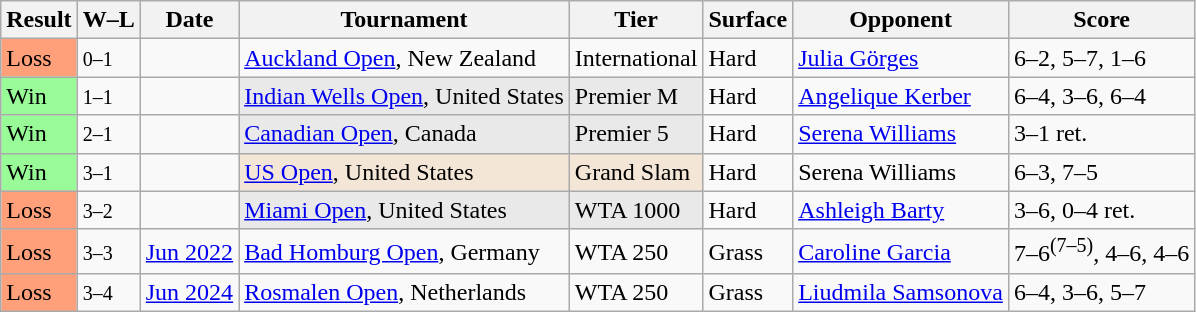<table class="sortable wikitable">
<tr>
<th>Result</th>
<th class=unsortable>W–L</th>
<th>Date</th>
<th>Tournament</th>
<th>Tier</th>
<th>Surface</th>
<th>Opponent</th>
<th class=unsortable>Score</th>
</tr>
<tr>
<td bgcolor=ffa07a>Loss</td>
<td><small>0–1</small></td>
<td><a href='#'></a></td>
<td><a href='#'>Auckland Open</a>, New Zealand</td>
<td>International</td>
<td>Hard</td>
<td> <a href='#'>Julia Görges</a></td>
<td>6–2, 5–7, 1–6</td>
</tr>
<tr>
<td bgcolor=98fb98>Win</td>
<td><small>1–1</small></td>
<td><a href='#'></a></td>
<td style=background:#e9e9e9><a href='#'>Indian Wells Open</a>, United States</td>
<td style=background:#e9e9e9>Premier M</td>
<td>Hard</td>
<td> <a href='#'>Angelique Kerber</a></td>
<td>6–4, 3–6, 6–4</td>
</tr>
<tr>
<td bgcolor=98fb98>Win</td>
<td><small>2–1</small></td>
<td><a href='#'></a></td>
<td style=background:#e9e9e9><a href='#'>Canadian Open</a>, Canada</td>
<td style=background:#e9e9e9>Premier 5</td>
<td>Hard</td>
<td> <a href='#'>Serena Williams</a></td>
<td>3–1 ret.</td>
</tr>
<tr>
<td bgcolor=98fb98>Win</td>
<td><small>3–1</small></td>
<td><a href='#'></a></td>
<td style=background:#f3e6d7><a href='#'>US Open</a>, United States</td>
<td style=background:#f3e6d7>Grand Slam</td>
<td>Hard</td>
<td> Serena Williams</td>
<td>6–3, 7–5</td>
</tr>
<tr>
<td bgcolor=ffa07a>Loss</td>
<td><small>3–2</small></td>
<td><a href='#'></a></td>
<td style=background:#e9e9e9><a href='#'>Miami Open</a>, United States</td>
<td style=background:#e9e9e9>WTA 1000</td>
<td>Hard</td>
<td> <a href='#'>Ashleigh Barty</a></td>
<td>3–6, 0–4 ret.</td>
</tr>
<tr>
<td bgcolor=ffa07a>Loss</td>
<td><small>3–3</small></td>
<td><a href='#'>Jun 2022</a></td>
<td><a href='#'>Bad Homburg Open</a>, Germany</td>
<td>WTA 250</td>
<td>Grass</td>
<td> <a href='#'>Caroline Garcia</a></td>
<td>7–6<sup>(7–5)</sup>, 4–6, 4–6</td>
</tr>
<tr>
<td bgcolor=ffa07a>Loss</td>
<td><small>3–4</small></td>
<td><a href='#'>Jun 2024</a></td>
<td><a href='#'>Rosmalen Open</a>, Netherlands</td>
<td>WTA 250</td>
<td>Grass</td>
<td> <a href='#'>Liudmila Samsonova</a></td>
<td>6–4, 3–6, 5–7</td>
</tr>
</table>
